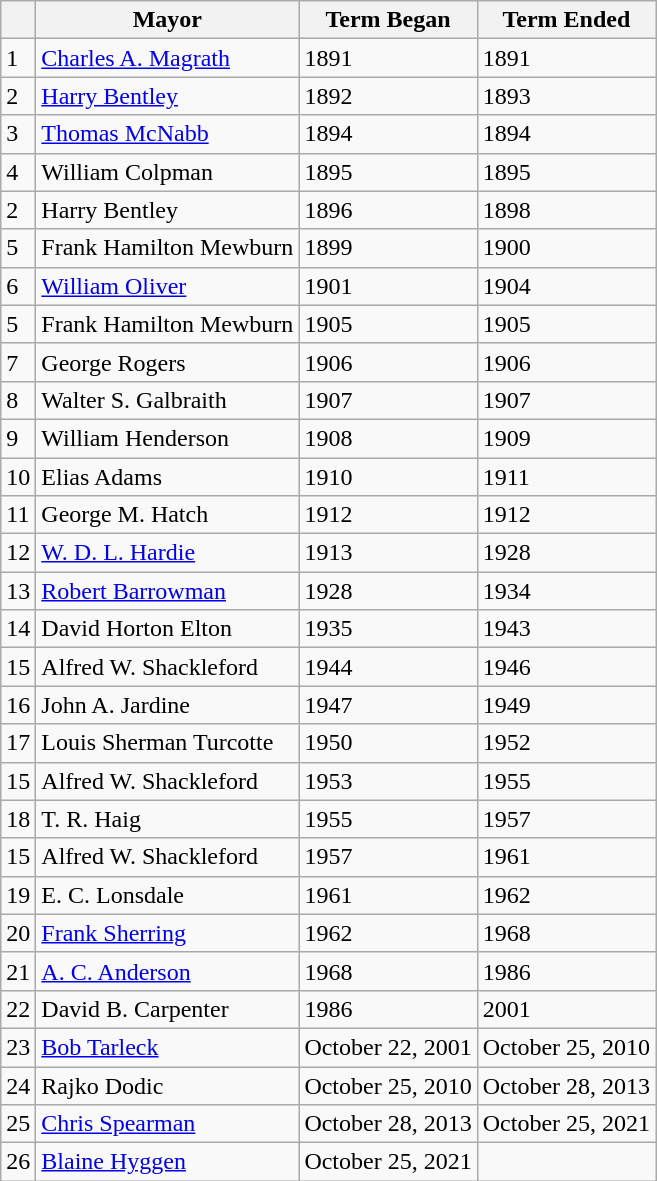<table class=wikitable>
<tr>
<th></th>
<th>Mayor</th>
<th>Term Began</th>
<th>Term Ended</th>
</tr>
<tr>
<td>1</td>
<td><a href='#'>Charles A. Magrath</a></td>
<td>1891</td>
<td>1891</td>
</tr>
<tr>
<td>2</td>
<td><a href='#'>Harry Bentley</a></td>
<td>1892</td>
<td>1893</td>
</tr>
<tr>
<td>3</td>
<td><a href='#'>Thomas McNabb</a></td>
<td>1894</td>
<td>1894</td>
</tr>
<tr>
<td>4</td>
<td>William Colpman</td>
<td>1895</td>
<td>1895</td>
</tr>
<tr>
<td>2</td>
<td>Harry Bentley</td>
<td>1896</td>
<td>1898</td>
</tr>
<tr>
<td>5</td>
<td>Frank Hamilton Mewburn</td>
<td>1899</td>
<td>1900</td>
</tr>
<tr>
<td>6</td>
<td><a href='#'>William Oliver</a></td>
<td>1901</td>
<td>1904</td>
</tr>
<tr>
<td>5</td>
<td>Frank Hamilton Mewburn</td>
<td>1905</td>
<td>1905</td>
</tr>
<tr>
<td>7</td>
<td>George Rogers</td>
<td>1906</td>
<td>1906</td>
</tr>
<tr>
<td>8</td>
<td>Walter S. Galbraith</td>
<td>1907</td>
<td>1907</td>
</tr>
<tr>
<td>9</td>
<td>William Henderson</td>
<td>1908</td>
<td>1909</td>
</tr>
<tr>
<td>10</td>
<td>Elias Adams</td>
<td>1910</td>
<td>1911</td>
</tr>
<tr>
<td>11</td>
<td>George M. Hatch</td>
<td>1912</td>
<td>1912</td>
</tr>
<tr>
<td>12</td>
<td><a href='#'>W. D. L. Hardie</a></td>
<td>1913</td>
<td>1928</td>
</tr>
<tr>
<td>13</td>
<td><a href='#'>Robert Barrowman</a></td>
<td>1928</td>
<td>1934</td>
</tr>
<tr>
<td>14</td>
<td>David Horton Elton</td>
<td>1935</td>
<td>1943</td>
</tr>
<tr>
<td>15</td>
<td>Alfred W. Shackleford</td>
<td>1944</td>
<td>1946</td>
</tr>
<tr>
<td>16</td>
<td>John A. Jardine</td>
<td>1947</td>
<td>1949</td>
</tr>
<tr>
<td>17</td>
<td>Louis Sherman Turcotte</td>
<td>1950</td>
<td>1952</td>
</tr>
<tr>
<td>15</td>
<td>Alfred W. Shackleford</td>
<td>1953</td>
<td>1955</td>
</tr>
<tr>
<td>18</td>
<td>T. R. Haig</td>
<td>1955</td>
<td>1957</td>
</tr>
<tr>
<td>15</td>
<td>Alfred W. Shackleford</td>
<td>1957</td>
<td>1961</td>
</tr>
<tr>
<td>19</td>
<td>E. C. Lonsdale</td>
<td>1961</td>
<td>1962</td>
</tr>
<tr>
<td>20</td>
<td><a href='#'>Frank Sherring</a></td>
<td>1962</td>
<td>1968</td>
</tr>
<tr>
<td>21</td>
<td><a href='#'>A. C. Anderson</a></td>
<td>1968</td>
<td>1986</td>
</tr>
<tr>
<td>22</td>
<td>David B. Carpenter</td>
<td>1986</td>
<td>2001</td>
</tr>
<tr>
<td>23</td>
<td><a href='#'>Bob Tarleck</a></td>
<td>October 22, 2001</td>
<td>October 25, 2010</td>
</tr>
<tr>
<td>24</td>
<td>Rajko Dodic</td>
<td>October 25, 2010</td>
<td>October 28, 2013</td>
</tr>
<tr>
<td>25</td>
<td><a href='#'>Chris Spearman</a></td>
<td>October 28, 2013</td>
<td>October 25, 2021</td>
</tr>
<tr>
<td>26</td>
<td><a href='#'>Blaine Hyggen</a></td>
<td>October 25, 2021</td>
<td></td>
</tr>
</table>
